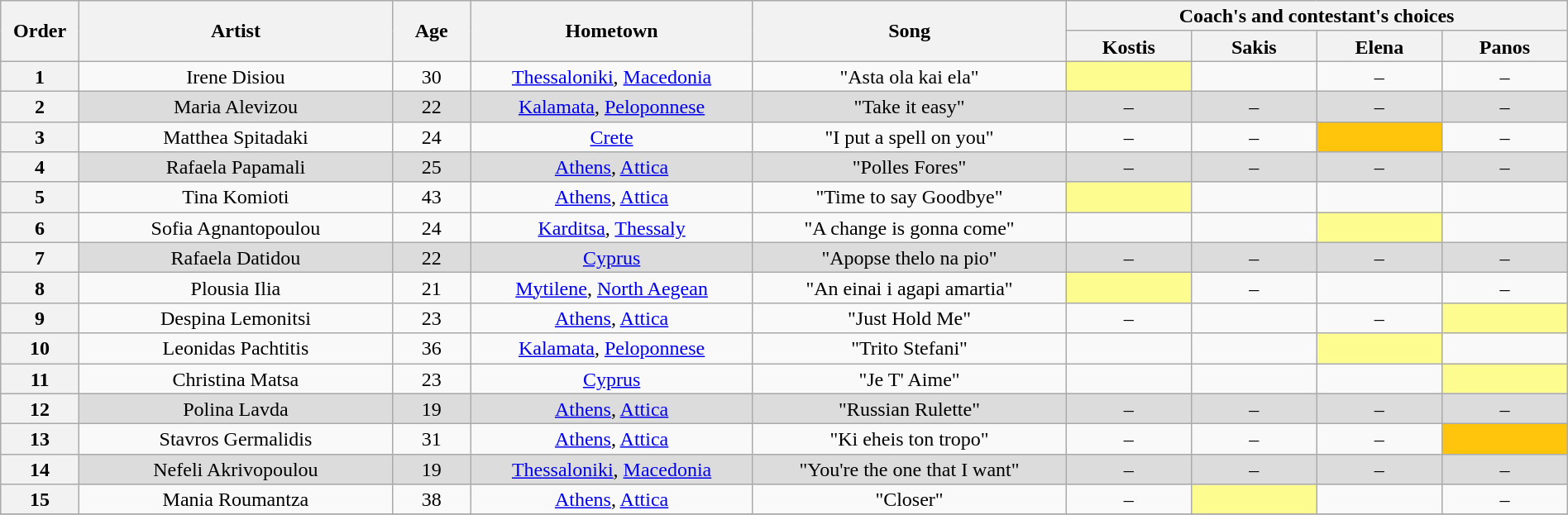<table class="wikitable" style="text-align:center; line-height:17px; width:100%;">
<tr>
<th scope="col" rowspan="2" width="05%">Order</th>
<th scope="col" rowspan="2" width="20%">Artist</th>
<th scope="col" rowspan="2" width="05%">Age</th>
<th scope="col" rowspan="2" width="18%">Hometown</th>
<th scope="col" rowspan="2" width="20%">Song</th>
<th scope="col" colspan="4" width="32%">Coach's and contestant's choices</th>
</tr>
<tr>
<th width="08%">Kostis</th>
<th width="08%">Sakis</th>
<th width="08%">Elena</th>
<th width="08%">Panos</th>
</tr>
<tr>
<th>1</th>
<td>Irene Disiou</td>
<td>30</td>
<td><a href='#'>Thessaloniki</a>, <a href='#'>Macedonia</a></td>
<td>"Asta ola kai ela"</td>
<td style="background: #fdfc8f;"></td>
<td></td>
<td>–</td>
<td>–</td>
</tr>
<tr style="background: #DCDCDC;" |>
<th>2</th>
<td>Maria Alevizou</td>
<td>22</td>
<td><a href='#'>Kalamata</a>, <a href='#'>Peloponnese</a></td>
<td>"Take it easy"</td>
<td>–</td>
<td>–</td>
<td>–</td>
<td>–</td>
</tr>
<tr>
<th>3</th>
<td>Matthea Spitadaki</td>
<td>24</td>
<td><a href='#'>Crete</a></td>
<td>"I put a spell on you"</td>
<td>–</td>
<td>–</td>
<td style="background: #FFC50C;"></td>
<td>–</td>
</tr>
<tr style="background: #DCDCDC;" |>
<th>4</th>
<td>Rafaela Papamali</td>
<td>25</td>
<td><a href='#'>Athens</a>, <a href='#'>Attica</a></td>
<td>"Polles Fores"</td>
<td>–</td>
<td>–</td>
<td>–</td>
<td>–</td>
</tr>
<tr>
<th>5</th>
<td>Tina Komioti</td>
<td>43</td>
<td><a href='#'>Athens</a>, <a href='#'>Attica</a></td>
<td>"Time to say Goodbye"</td>
<td style="background: #fdfc8f;"></td>
<td></td>
<td></td>
<td></td>
</tr>
<tr>
<th>6</th>
<td>Sofia Agnantopoulou</td>
<td>24</td>
<td><a href='#'>Karditsa</a>, <a href='#'>Thessaly</a></td>
<td>"A change is gonna come"</td>
<td></td>
<td></td>
<td style="background: #fdfc8f;"></td>
<td></td>
</tr>
<tr style="background: #DCDCDC;" |>
<th>7</th>
<td>Rafaela Datidou</td>
<td>22</td>
<td><a href='#'>Cyprus</a></td>
<td>"Apopse thelo na pio"</td>
<td>–</td>
<td>–</td>
<td>–</td>
<td>–</td>
</tr>
<tr>
<th>8</th>
<td>Plousia Ilia</td>
<td>21</td>
<td><a href='#'>Mytilene</a>, <a href='#'>North Aegean</a></td>
<td>"An einai i agapi amartia"</td>
<td style="background: #fdfc8f;"></td>
<td>–</td>
<td></td>
<td>–</td>
</tr>
<tr>
<th>9</th>
<td>Despina Lemonitsi</td>
<td>23</td>
<td><a href='#'>Athens</a>, <a href='#'>Attica</a></td>
<td>"Just Hold Me"</td>
<td>–</td>
<td></td>
<td>–</td>
<td style="background: #fdfc8f;"></td>
</tr>
<tr>
<th>10</th>
<td>Leonidas Pachtitis</td>
<td>36</td>
<td><a href='#'>Kalamata</a>, <a href='#'>Peloponnese</a></td>
<td>"Trito Stefani"</td>
<td></td>
<td></td>
<td style="background: #fdfc8f;"></td>
<td></td>
</tr>
<tr>
<th>11</th>
<td>Christina Matsa</td>
<td>23</td>
<td><a href='#'>Cyprus</a></td>
<td>"Je T' Aime"</td>
<td></td>
<td></td>
<td></td>
<td style="background: #fdfc8f;"></td>
</tr>
<tr style="background: #DCDCDC;" |>
<th>12</th>
<td>Polina Lavda</td>
<td>19</td>
<td><a href='#'>Athens</a>, <a href='#'>Attica</a></td>
<td>"Russian Rulette"</td>
<td>–</td>
<td>–</td>
<td>–</td>
<td>–</td>
</tr>
<tr>
<th>13</th>
<td>Stavros Germalidis</td>
<td>31</td>
<td><a href='#'>Athens</a>, <a href='#'>Attica</a></td>
<td>"Ki eheis ton tropo"</td>
<td>–</td>
<td>–</td>
<td>–</td>
<td style="background: #FFC50C;"></td>
</tr>
<tr style="background: #DCDCDC;" |>
<th>14</th>
<td>Nefeli Akrivopoulou</td>
<td>19</td>
<td><a href='#'>Thessaloniki</a>, <a href='#'>Macedonia</a></td>
<td>"You're the one that I want"</td>
<td>–</td>
<td>–</td>
<td>–</td>
<td>–</td>
</tr>
<tr>
<th>15</th>
<td>Mania Roumantza</td>
<td>38</td>
<td><a href='#'>Athens</a>, <a href='#'>Attica</a></td>
<td>"Closer"</td>
<td>–</td>
<td style="background: #fdfc8f;"></td>
<td></td>
<td>–</td>
</tr>
<tr>
</tr>
</table>
